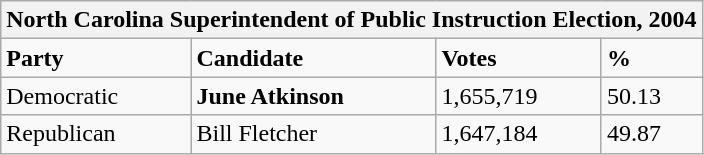<table class="wikitable">
<tr>
<th colspan="4">North Carolina Superintendent of Public Instruction Election, 2004</th>
</tr>
<tr>
<td><strong>Party</strong></td>
<td><strong>Candidate</strong></td>
<td><strong>Votes</strong></td>
<td><strong>%</strong></td>
</tr>
<tr>
<td>Democratic</td>
<td><strong>June Atkinson</strong></td>
<td>1,655,719</td>
<td>50.13</td>
</tr>
<tr>
<td>Republican</td>
<td>Bill Fletcher</td>
<td>1,647,184</td>
<td>49.87</td>
</tr>
</table>
